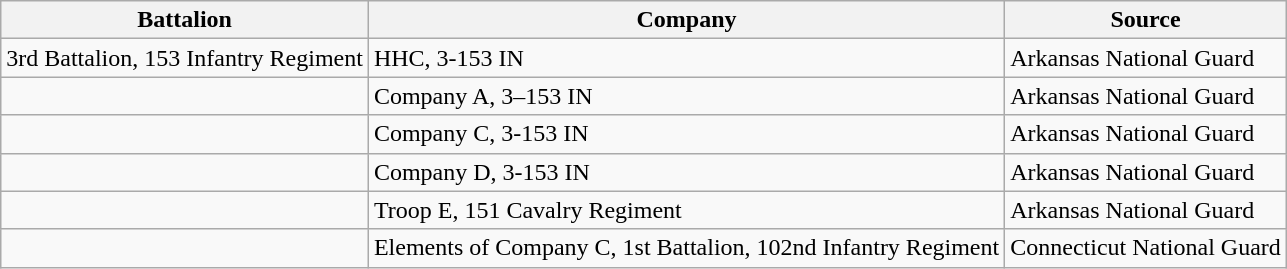<table class="wikitable">
<tr>
<th>Battalion</th>
<th>Company</th>
<th>Source</th>
</tr>
<tr>
<td>3rd Battalion, 153 Infantry Regiment</td>
<td>HHC, 3-153 IN</td>
<td>Arkansas National Guard</td>
</tr>
<tr>
<td></td>
<td>Company A, 3–153 IN</td>
<td>Arkansas National Guard</td>
</tr>
<tr>
<td></td>
<td>Company C, 3-153 IN</td>
<td>Arkansas National Guard</td>
</tr>
<tr>
<td></td>
<td>Company D, 3-153 IN</td>
<td>Arkansas National Guard</td>
</tr>
<tr>
<td></td>
<td>Troop E, 151 Cavalry Regiment</td>
<td>Arkansas National Guard</td>
</tr>
<tr>
<td></td>
<td>Elements of Company C, 1st Battalion, 102nd Infantry Regiment</td>
<td>Connecticut National Guard</td>
</tr>
</table>
